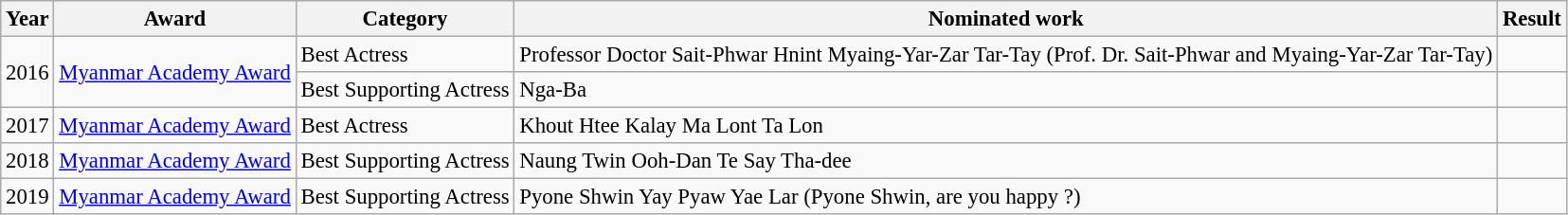<table class="wikitable" style="font-size: 95%">
<tr>
<th>Year</th>
<th>Award</th>
<th>Category</th>
<th>Nominated work</th>
<th>Result</th>
</tr>
<tr>
<td rowspan = 2>2016</td>
<td rowspan = 2><a href='#'>Myanmar Academy Award</a></td>
<td>Best Actress</td>
<td>Professor Doctor Sait-Phwar Hnint Myaing-Yar-Zar Tar-Tay (Prof. Dr. Sait-Phwar and Myaing-Yar-Zar Tar-Tay)</td>
<td></td>
</tr>
<tr>
<td>Best Supporting Actress</td>
<td>Nga-Ba</td>
<td></td>
</tr>
<tr>
<td>2017</td>
<td><a href='#'>Myanmar Academy Award</a></td>
<td>Best Actress</td>
<td>Khout Htee Kalay Ma Lont Ta Lon</td>
<td></td>
</tr>
<tr>
<td>2018</td>
<td><a href='#'>Myanmar Academy Award</a></td>
<td>Best Supporting Actress</td>
<td>Naung Twin Ooh-Dan Te Say Tha-dee</td>
<td></td>
</tr>
<tr>
<td>2019</td>
<td><a href='#'>Myanmar Academy Award</a></td>
<td>Best Supporting Actress</td>
<td>Pyone Shwin Yay Pyaw Yae Lar (Pyone Shwin, are you happy ?)</td>
<td></td>
</tr>
</table>
